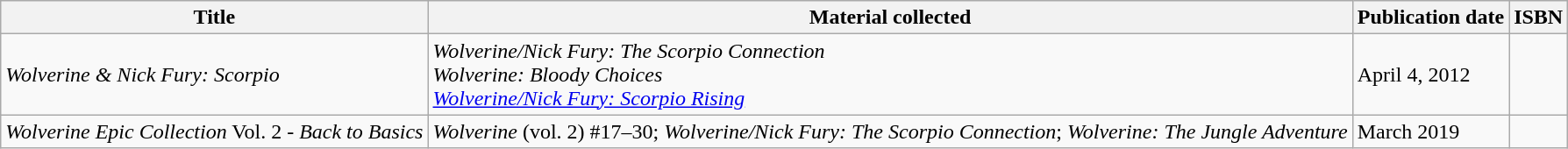<table class="wikitable">
<tr>
<th>Title</th>
<th>Material collected</th>
<th>Publication date</th>
<th>ISBN</th>
</tr>
<tr>
<td><em>Wolverine & Nick Fury: Scorpio</em></td>
<td><em>Wolverine/Nick Fury: The Scorpio Connection</em><br><em>Wolverine: Bloody Choices</em><br><em><a href='#'>Wolverine/Nick Fury: Scorpio Rising</a></em></td>
<td>April 4, 2012</td>
<td></td>
</tr>
<tr>
<td><em>Wolverine Epic Collection</em> Vol. 2 - <em>Back to Basics</em></td>
<td><em>Wolverine</em> (vol. 2) #17–30; <em>Wolverine/Nick Fury: The Scorpio Connection</em>; <em>Wolverine: The Jungle Adventure</em></td>
<td>March 2019</td>
<td></td>
</tr>
</table>
